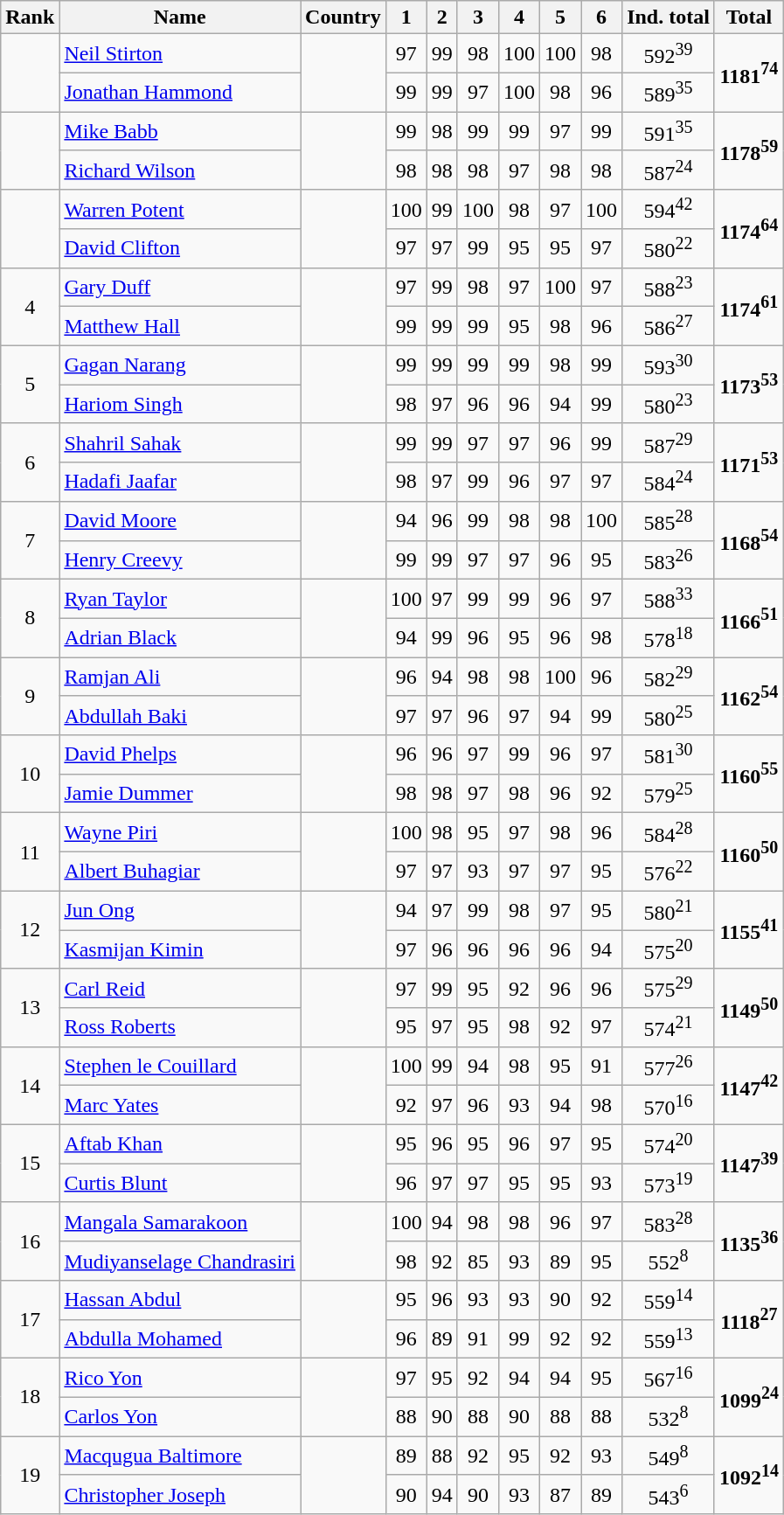<table class="wikitable sortable" style="text-align:center;">
<tr>
<th>Rank</th>
<th>Name</th>
<th>Country</th>
<th>1</th>
<th>2</th>
<th>3</th>
<th>4</th>
<th>5</th>
<th>6</th>
<th>Ind. total</th>
<th>Total</th>
</tr>
<tr>
<td rowspan=2></td>
<td align=left><a href='#'>Neil Stirton</a></td>
<td rowspan=2></td>
<td>97</td>
<td>99</td>
<td>98</td>
<td>100</td>
<td>100</td>
<td>98</td>
<td>592<sup>39</sup></td>
<td rowspan=2><strong>1181<sup>74</sup></strong></td>
</tr>
<tr>
<td align=left><a href='#'>Jonathan Hammond</a></td>
<td>99</td>
<td>99</td>
<td>97</td>
<td>100</td>
<td>98</td>
<td>96</td>
<td>589<sup>35</sup></td>
</tr>
<tr>
<td rowspan=2></td>
<td align=left><a href='#'>Mike Babb</a></td>
<td rowspan=2></td>
<td>99</td>
<td>98</td>
<td>99</td>
<td>99</td>
<td>97</td>
<td>99</td>
<td>591<sup>35</sup></td>
<td rowspan=2><strong>1178<sup>59</sup></strong></td>
</tr>
<tr>
<td align=left><a href='#'>Richard Wilson</a></td>
<td>98</td>
<td>98</td>
<td>98</td>
<td>97</td>
<td>98</td>
<td>98</td>
<td>587<sup>24</sup></td>
</tr>
<tr>
<td rowspan=2></td>
<td align=left><a href='#'>Warren Potent</a></td>
<td rowspan=2></td>
<td>100</td>
<td>99</td>
<td>100</td>
<td>98</td>
<td>97</td>
<td>100</td>
<td>594<sup>42</sup></td>
<td rowspan=2><strong>1174<sup>64</sup></strong></td>
</tr>
<tr>
<td align=left><a href='#'>David Clifton</a></td>
<td>97</td>
<td>97</td>
<td>99</td>
<td>95</td>
<td>95</td>
<td>97</td>
<td>580<sup>22</sup></td>
</tr>
<tr>
<td rowspan=2>4</td>
<td align=left><a href='#'>Gary Duff</a></td>
<td rowspan=2></td>
<td>97</td>
<td>99</td>
<td>98</td>
<td>97</td>
<td>100</td>
<td>97</td>
<td>588<sup>23</sup></td>
<td rowspan=2><strong>1174<sup>61</sup></strong></td>
</tr>
<tr>
<td align=left><a href='#'>Matthew Hall</a></td>
<td>99</td>
<td>99</td>
<td>99</td>
<td>95</td>
<td>98</td>
<td>96</td>
<td>586<sup>27</sup></td>
</tr>
<tr>
<td rowspan=2>5</td>
<td align=left><a href='#'>Gagan Narang</a></td>
<td rowspan=2></td>
<td>99</td>
<td>99</td>
<td>99</td>
<td>99</td>
<td>98</td>
<td>99</td>
<td>593<sup>30</sup></td>
<td rowspan=2><strong>1173<sup>53</sup></strong></td>
</tr>
<tr>
<td align=left><a href='#'>Hariom Singh</a></td>
<td>98</td>
<td>97</td>
<td>96</td>
<td>96</td>
<td>94</td>
<td>99</td>
<td>580<sup>23</sup></td>
</tr>
<tr>
<td rowspan=2>6</td>
<td align=left><a href='#'>Shahril Sahak</a></td>
<td rowspan=2></td>
<td>99</td>
<td>99</td>
<td>97</td>
<td>97</td>
<td>96</td>
<td>99</td>
<td>587<sup>29</sup></td>
<td rowspan=2><strong>1171<sup>53</sup></strong></td>
</tr>
<tr>
<td align=left><a href='#'>Hadafi Jaafar</a></td>
<td>98</td>
<td>97</td>
<td>99</td>
<td>96</td>
<td>97</td>
<td>97</td>
<td>584<sup>24</sup></td>
</tr>
<tr>
<td rowspan=2>7</td>
<td align=left><a href='#'>David Moore</a></td>
<td rowspan=2></td>
<td>94</td>
<td>96</td>
<td>99</td>
<td>98</td>
<td>98</td>
<td>100</td>
<td>585<sup>28</sup></td>
<td rowspan=2><strong>1168<sup>54</sup></strong></td>
</tr>
<tr>
<td align=left><a href='#'>Henry Creevy</a></td>
<td>99</td>
<td>99</td>
<td>97</td>
<td>97</td>
<td>96</td>
<td>95</td>
<td>583<sup>26</sup></td>
</tr>
<tr>
<td rowspan=2>8</td>
<td align=left><a href='#'>Ryan Taylor</a></td>
<td rowspan=2></td>
<td>100</td>
<td>97</td>
<td>99</td>
<td>99</td>
<td>96</td>
<td>97</td>
<td>588<sup>33</sup></td>
<td rowspan=2><strong>1166<sup>51</sup></strong></td>
</tr>
<tr>
<td align=left><a href='#'>Adrian Black</a></td>
<td>94</td>
<td>99</td>
<td>96</td>
<td>95</td>
<td>96</td>
<td>98</td>
<td>578<sup>18</sup></td>
</tr>
<tr>
<td rowspan=2>9</td>
<td align=left><a href='#'>Ramjan Ali</a></td>
<td rowspan=2></td>
<td>96</td>
<td>94</td>
<td>98</td>
<td>98</td>
<td>100</td>
<td>96</td>
<td>582<sup>29</sup></td>
<td rowspan=2><strong>1162<sup>54</sup></strong></td>
</tr>
<tr>
<td align=left><a href='#'>Abdullah Baki</a></td>
<td>97</td>
<td>97</td>
<td>96</td>
<td>97</td>
<td>94</td>
<td>99</td>
<td>580<sup>25</sup></td>
</tr>
<tr>
<td rowspan=2>10</td>
<td align=left><a href='#'>David Phelps</a></td>
<td rowspan=2></td>
<td>96</td>
<td>96</td>
<td>97</td>
<td>99</td>
<td>96</td>
<td>97</td>
<td>581<sup>30</sup></td>
<td rowspan=2><strong>1160<sup>55</sup></strong></td>
</tr>
<tr>
<td align=left><a href='#'>Jamie Dummer</a></td>
<td>98</td>
<td>98</td>
<td>97</td>
<td>98</td>
<td>96</td>
<td>92</td>
<td>579<sup>25</sup></td>
</tr>
<tr>
<td rowspan=2>11</td>
<td align=left><a href='#'>Wayne Piri</a></td>
<td rowspan=2></td>
<td>100</td>
<td>98</td>
<td>95</td>
<td>97</td>
<td>98</td>
<td>96</td>
<td>584<sup>28</sup></td>
<td rowspan=2><strong>1160<sup>50</sup></strong></td>
</tr>
<tr>
<td align=left><a href='#'>Albert Buhagiar</a></td>
<td>97</td>
<td>97</td>
<td>93</td>
<td>97</td>
<td>97</td>
<td>95</td>
<td>576<sup>22</sup></td>
</tr>
<tr>
<td rowspan=2>12</td>
<td align=left><a href='#'>Jun Ong</a></td>
<td rowspan=2></td>
<td>94</td>
<td>97</td>
<td>99</td>
<td>98</td>
<td>97</td>
<td>95</td>
<td>580<sup>21</sup></td>
<td rowspan=2><strong>1155<sup>41</sup></strong></td>
</tr>
<tr>
<td align=left><a href='#'>Kasmijan Kimin</a></td>
<td>97</td>
<td>96</td>
<td>96</td>
<td>96</td>
<td>96</td>
<td>94</td>
<td>575<sup>20</sup></td>
</tr>
<tr>
<td rowspan=2>13</td>
<td align=left><a href='#'>Carl Reid</a></td>
<td rowspan=2></td>
<td>97</td>
<td>99</td>
<td>95</td>
<td>92</td>
<td>96</td>
<td>96</td>
<td>575<sup>29</sup></td>
<td rowspan=2><strong>1149<sup>50</sup></strong></td>
</tr>
<tr>
<td align=left><a href='#'>Ross Roberts</a></td>
<td>95</td>
<td>97</td>
<td>95</td>
<td>98</td>
<td>92</td>
<td>97</td>
<td>574<sup>21</sup></td>
</tr>
<tr>
<td rowspan=2>14</td>
<td align=left><a href='#'>Stephen le Couillard</a></td>
<td rowspan=2></td>
<td>100</td>
<td>99</td>
<td>94</td>
<td>98</td>
<td>95</td>
<td>91</td>
<td>577<sup>26</sup></td>
<td rowspan=2><strong>1147<sup>42</sup></strong></td>
</tr>
<tr>
<td align=left><a href='#'>Marc Yates</a></td>
<td>92</td>
<td>97</td>
<td>96</td>
<td>93</td>
<td>94</td>
<td>98</td>
<td>570<sup>16</sup></td>
</tr>
<tr>
<td rowspan=2>15</td>
<td align=left><a href='#'>Aftab Khan</a></td>
<td rowspan=2></td>
<td>95</td>
<td>96</td>
<td>95</td>
<td>96</td>
<td>97</td>
<td>95</td>
<td>574<sup>20</sup></td>
<td rowspan=2><strong>1147<sup>39</sup></strong></td>
</tr>
<tr>
<td align=left><a href='#'>Curtis Blunt</a></td>
<td>96</td>
<td>97</td>
<td>97</td>
<td>95</td>
<td>95</td>
<td>93</td>
<td>573<sup>19</sup></td>
</tr>
<tr>
<td rowspan=2>16</td>
<td align=left><a href='#'>Mangala Samarakoon</a></td>
<td rowspan=2></td>
<td>100</td>
<td>94</td>
<td>98</td>
<td>98</td>
<td>96</td>
<td>97</td>
<td>583<sup>28</sup></td>
<td rowspan=2><strong>1135<sup>36</sup></strong></td>
</tr>
<tr>
<td align=left><a href='#'>Mudiyanselage Chandrasiri</a></td>
<td>98</td>
<td>92</td>
<td>85</td>
<td>93</td>
<td>89</td>
<td>95</td>
<td>552<sup>8</sup></td>
</tr>
<tr>
<td rowspan=2>17</td>
<td align=left><a href='#'>Hassan Abdul</a></td>
<td rowspan=2></td>
<td>95</td>
<td>96</td>
<td>93</td>
<td>93</td>
<td>90</td>
<td>92</td>
<td>559<sup>14</sup></td>
<td rowspan=2><strong>1118<sup>27</sup></strong></td>
</tr>
<tr>
<td align=left><a href='#'>Abdulla Mohamed</a></td>
<td>96</td>
<td>89</td>
<td>91</td>
<td>99</td>
<td>92</td>
<td>92</td>
<td>559<sup>13</sup></td>
</tr>
<tr>
<td rowspan=2>18</td>
<td align=left><a href='#'>Rico Yon</a></td>
<td rowspan=2></td>
<td>97</td>
<td>95</td>
<td>92</td>
<td>94</td>
<td>94</td>
<td>95</td>
<td>567<sup>16</sup></td>
<td rowspan=2><strong>1099<sup>24</sup></strong></td>
</tr>
<tr>
<td align=left><a href='#'>Carlos Yon</a></td>
<td>88</td>
<td>90</td>
<td>88</td>
<td>90</td>
<td>88</td>
<td>88</td>
<td>532<sup>8</sup></td>
</tr>
<tr>
<td rowspan=2>19</td>
<td align=left><a href='#'>Macqugua Baltimore</a></td>
<td rowspan=2></td>
<td>89</td>
<td>88</td>
<td>92</td>
<td>95</td>
<td>92</td>
<td>93</td>
<td>549<sup>8</sup></td>
<td rowspan=2><strong>1092<sup>14</sup></strong></td>
</tr>
<tr>
<td align=left><a href='#'>Christopher Joseph</a></td>
<td>90</td>
<td>94</td>
<td>90</td>
<td>93</td>
<td>87</td>
<td>89</td>
<td>543<sup>6</sup></td>
</tr>
</table>
